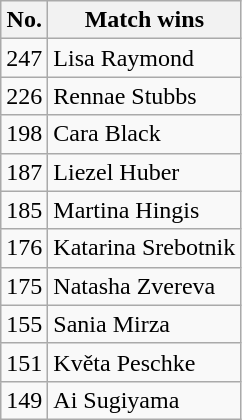<table class="wikitable nowrap" style="text-align:center; display:inline-table">
<tr>
<th scope="col">No.</th>
<th scope="col">Match wins</th>
</tr>
<tr>
<td>247</td>
<td style="text-align:left"> Lisa Raymond</td>
</tr>
<tr>
<td>226</td>
<td style="text-align:left"> Rennae Stubbs</td>
</tr>
<tr>
<td>198</td>
<td style="text-align:left"> Cara Black</td>
</tr>
<tr>
<td>187</td>
<td style="text-align:left"> Liezel Huber</td>
</tr>
<tr>
<td>185</td>
<td style="text-align:left"> Martina Hingis</td>
</tr>
<tr>
<td>176</td>
<td style="text-align:left"> Katarina Srebotnik</td>
</tr>
<tr>
<td>175</td>
<td style="text-align:left"> Natasha Zvereva</td>
</tr>
<tr>
<td>155</td>
<td style="text-align:left"> Sania Mirza</td>
</tr>
<tr>
<td>151</td>
<td style="text-align:left"> Květa Peschke</td>
</tr>
<tr>
<td>149</td>
<td style="text-align:left"> Ai Sugiyama</td>
</tr>
</table>
